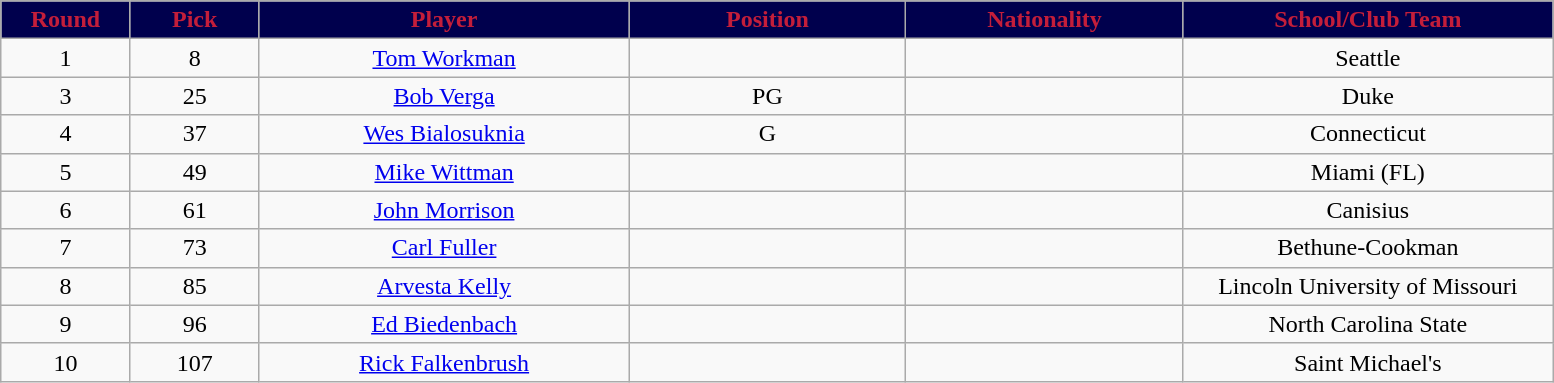<table class="wikitable sortable sortable">
<tr>
<th style="background:#00004d; color:#C41E3A" width="7%">Round</th>
<th style="background:#00004d; color:#C41E3A" width="7%">Pick</th>
<th style="background:#00004d; color:#C41E3A" width="20%">Player</th>
<th style="background:#00004d; color:#C41E3A" width="15%">Position</th>
<th style="background:#00004d; color:#C41E3A" width="15%">Nationality</th>
<th style="background:#00004d; color:#C41E3A" width="20%">School/Club Team</th>
</tr>
<tr style="text-align: center">
<td>1</td>
<td>8</td>
<td><a href='#'>Tom Workman</a></td>
<td></td>
<td></td>
<td>Seattle</td>
</tr>
<tr style="text-align: center">
<td>3</td>
<td>25</td>
<td><a href='#'>Bob Verga</a></td>
<td>PG</td>
<td></td>
<td>Duke</td>
</tr>
<tr style="text-align: center">
<td>4</td>
<td>37</td>
<td><a href='#'>Wes Bialosuknia</a></td>
<td>G</td>
<td></td>
<td>Connecticut</td>
</tr>
<tr style="text-align: center">
<td>5</td>
<td>49</td>
<td><a href='#'>Mike Wittman</a></td>
<td></td>
<td></td>
<td>Miami (FL)</td>
</tr>
<tr style="text-align: center">
<td>6</td>
<td>61</td>
<td><a href='#'>John Morrison</a></td>
<td></td>
<td></td>
<td>Canisius</td>
</tr>
<tr style="text-align: center">
<td>7</td>
<td>73</td>
<td><a href='#'>Carl Fuller</a></td>
<td></td>
<td></td>
<td>Bethune-Cookman</td>
</tr>
<tr style="text-align: center">
<td>8</td>
<td>85</td>
<td><a href='#'>Arvesta Kelly</a></td>
<td></td>
<td></td>
<td>Lincoln University of Missouri</td>
</tr>
<tr style="text-align: center">
<td>9</td>
<td>96</td>
<td><a href='#'>Ed Biedenbach</a></td>
<td></td>
<td></td>
<td>North Carolina State</td>
</tr>
<tr style="text-align: center">
<td>10</td>
<td>107</td>
<td><a href='#'>Rick Falkenbrush</a></td>
<td></td>
<td></td>
<td>Saint Michael's</td>
</tr>
</table>
